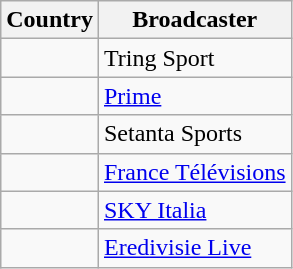<table class="wikitable">
<tr>
<th>Country</th>
<th>Broadcaster</th>
</tr>
<tr>
<td></td>
<td>Tring Sport</td>
</tr>
<tr>
<td></td>
<td><a href='#'>Prime</a></td>
</tr>
<tr>
<td></td>
<td>Setanta Sports</td>
</tr>
<tr>
<td></td>
<td><a href='#'>France Télévisions</a></td>
</tr>
<tr>
<td></td>
<td><a href='#'>SKY Italia</a></td>
</tr>
<tr>
<td></td>
<td><a href='#'>Eredivisie Live</a></td>
</tr>
</table>
